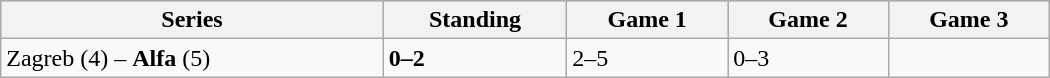<table class="wikitable" width="700px">
<tr style="background-color:#c0c0c0;">
<th>Series</th>
<th>Standing</th>
<th>Game 1</th>
<th>Game 2</th>
<th>Game 3</th>
</tr>
<tr>
<td>Zagreb (4) – <strong>Alfa</strong> (5)</td>
<td><strong>0–2</strong></td>
<td>2–5</td>
<td>0–3</td>
<td></td>
</tr>
</table>
